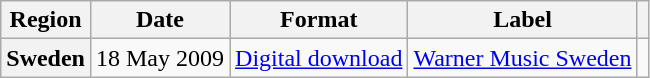<table class="wikitable plainrowheaders" style="text-align:center;">
<tr>
<th scope="col">Region</th>
<th scope="col">Date</th>
<th scope="col">Format</th>
<th scope="col">Label</th>
<th scope="col"></th>
</tr>
<tr>
<th scope="row">Sweden</th>
<td>18 May 2009</td>
<td><a href='#'>Digital download</a></td>
<td><a href='#'>Warner Music Sweden</a></td>
<td></td>
</tr>
</table>
